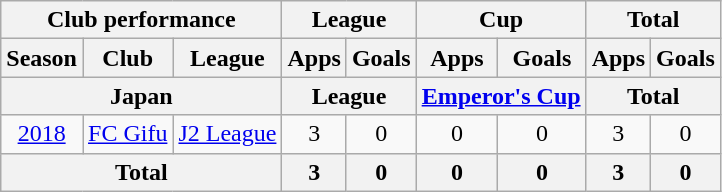<table class="wikitable" style="text-align:center;">
<tr>
<th colspan=3>Club performance</th>
<th colspan=2>League</th>
<th colspan=2>Cup</th>
<th colspan=2>Total</th>
</tr>
<tr>
<th>Season</th>
<th>Club</th>
<th>League</th>
<th>Apps</th>
<th>Goals</th>
<th>Apps</th>
<th>Goals</th>
<th>Apps</th>
<th>Goals</th>
</tr>
<tr>
<th colspan=3>Japan</th>
<th colspan=2>League</th>
<th colspan=2><a href='#'>Emperor's Cup</a></th>
<th colspan=2>Total</th>
</tr>
<tr>
<td><a href='#'>2018</a></td>
<td rowspan="1"><a href='#'>FC Gifu</a></td>
<td rowspan="1"><a href='#'>J2 League</a></td>
<td>3</td>
<td>0</td>
<td>0</td>
<td>0</td>
<td>3</td>
<td>0</td>
</tr>
<tr>
<th colspan=3>Total</th>
<th>3</th>
<th>0</th>
<th>0</th>
<th>0</th>
<th>3</th>
<th>0</th>
</tr>
</table>
